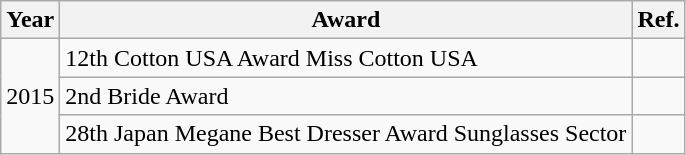<table class="wikitable">
<tr>
<th>Year</th>
<th>Award</th>
<th>Ref.</th>
</tr>
<tr>
<td rowspan="3">2015</td>
<td>12th Cotton USA Award Miss Cotton USA</td>
<td></td>
</tr>
<tr>
<td>2nd Bride Award</td>
<td></td>
</tr>
<tr>
<td>28th Japan Megane Best Dresser Award Sunglasses Sector</td>
<td></td>
</tr>
</table>
